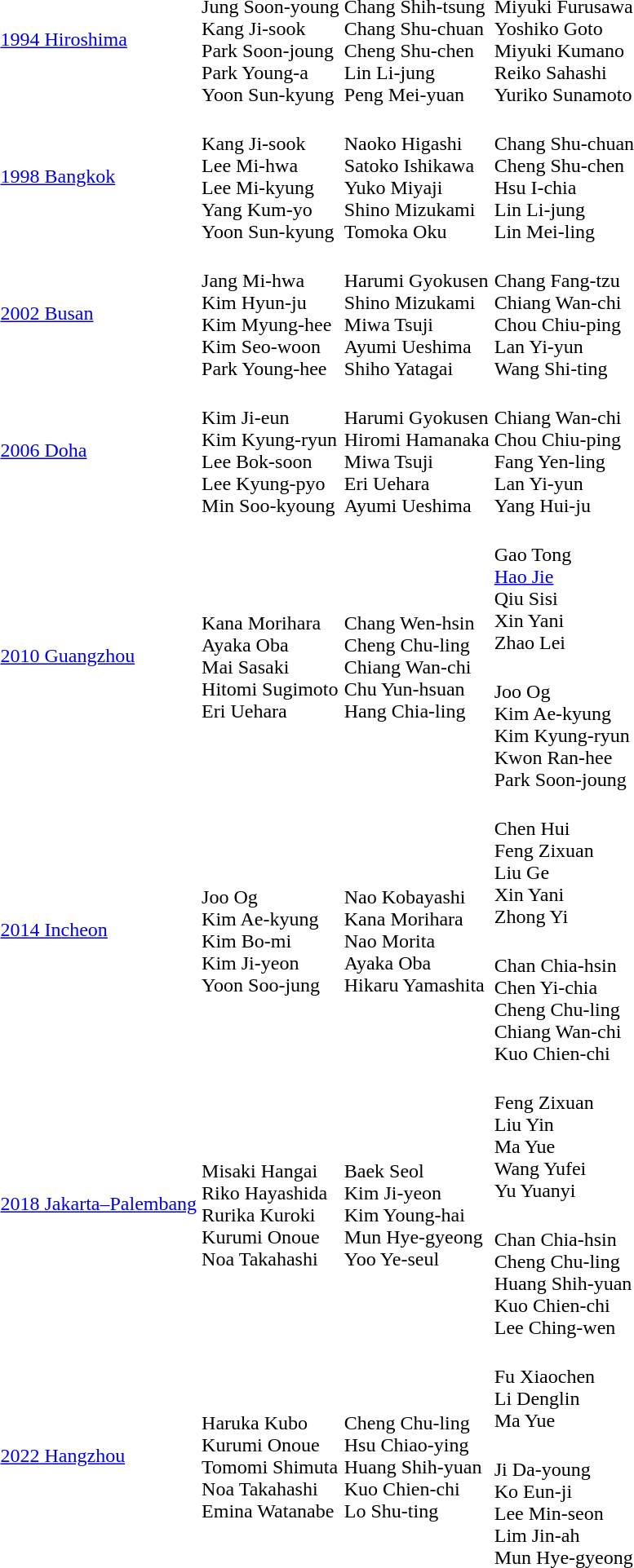<table>
<tr>
<td><a href='#'>1994 Hiroshima</a></td>
<td><br>Jung Soon-young<br>Kang Ji-sook<br>Park Soon-joung<br>Park Young-a<br>Yoon Sun-kyung</td>
<td><br>Chang Shih-tsung<br>Chang Shu-chuan<br>Cheng Shu-chen<br>Lin Li-jung<br>Peng Mei-yuan</td>
<td><br>Miyuki Furusawa<br>Yoshiko Goto<br>Miyuki Kumano<br>Reiko Sahashi<br>Yuriko Sunamoto</td>
</tr>
<tr>
<td><a href='#'>1998 Bangkok</a></td>
<td><br>Kang Ji-sook<br>Lee Mi-hwa<br>Lee Mi-kyung<br>Yang Kum-yo<br>Yoon Sun-kyung</td>
<td><br>Naoko Higashi<br>Satoko Ishikawa<br>Yuko Miyaji<br>Shino Mizukami<br>Tomoka Oku</td>
<td><br>Chang Shu-chuan<br>Cheng Shu-chen<br>Hsu I-chia<br>Lin Li-jung<br>Lin Mei-ling</td>
</tr>
<tr>
<td><a href='#'>2002 Busan</a></td>
<td><br>Jang Mi-hwa<br>Kim Hyun-ju<br>Kim Myung-hee<br>Kim Seo-woon<br>Park Young-hee</td>
<td><br>Harumi Gyokusen<br>Shino Mizukami<br>Miwa Tsuji<br>Ayumi Ueshima<br>Shiho Yatagai</td>
<td><br>Chang Fang-tzu<br>Chiang Wan-chi<br>Chou Chiu-ping<br>Lan Yi-yun<br>Wang Shi-ting</td>
</tr>
<tr>
<td><a href='#'>2006 Doha</a></td>
<td><br>Kim Ji-eun<br>Kim Kyung-ryun<br>Lee Bok-soon<br>Lee Kyung-pyo<br>Min Soo-kyoung</td>
<td><br>Harumi Gyokusen<br>Hiromi Hamanaka<br>Miwa Tsuji<br>Eri Uehara<br>Ayumi Ueshima</td>
<td><br>Chiang Wan-chi<br>Chou Chiu-ping<br>Fang Yen-ling<br>Lan Yi-yun<br>Yang Hui-ju</td>
</tr>
<tr>
<td rowspan=2><a href='#'>2010 Guangzhou</a></td>
<td rowspan=2><br>Kana Morihara<br>Ayaka Oba<br>Mai Sasaki<br>Hitomi Sugimoto<br>Eri Uehara</td>
<td rowspan=2><br>Chang Wen-hsin<br>Cheng Chu-ling<br>Chiang Wan-chi<br>Chu Yun-hsuan<br>Hang Chia-ling</td>
<td><br>Gao Tong<br><a href='#'>Hao Jie</a><br>Qiu Sisi<br>Xin Yani<br>Zhao Lei</td>
</tr>
<tr>
<td><br>Joo Og<br>Kim Ae-kyung<br>Kim Kyung-ryun<br>Kwon Ran-hee<br>Park Soon-joung</td>
</tr>
<tr>
<td rowspan=2><a href='#'>2014 Incheon</a></td>
<td rowspan=2><br>Joo Og<br>Kim Ae-kyung<br>Kim Bo-mi<br>Kim Ji-yeon<br>Yoon Soo-jung</td>
<td rowspan=2><br>Nao Kobayashi<br>Kana Morihara<br>Nao Morita<br>Ayaka Oba<br>Hikaru Yamashita</td>
<td><br>Chen Hui<br>Feng Zixuan<br>Liu Ge<br>Xin Yani<br>Zhong Yi</td>
</tr>
<tr>
<td><br>Chan Chia-hsin<br>Chen Yi-chia<br>Cheng Chu-ling<br>Chiang Wan-chi<br>Kuo Chien-chi</td>
</tr>
<tr>
<td rowspan=2><a href='#'>2018 Jakarta–Palembang</a></td>
<td rowspan=2><br>Misaki Hangai<br>Riko Hayashida<br>Rurika Kuroki<br>Kurumi Onoue<br>Noa Takahashi</td>
<td rowspan=2><br>Baek Seol<br>Kim Ji-yeon<br>Kim Young-hai<br>Mun Hye-gyeong<br>Yoo Ye-seul</td>
<td><br>Feng Zixuan<br>Liu Yin<br>Ma Yue<br>Wang Yufei<br>Yu Yuanyi</td>
</tr>
<tr>
<td><br>Chan Chia-hsin<br>Cheng Chu-ling<br>Huang Shih-yuan<br>Kuo Chien-chi<br>Lee Ching-wen</td>
</tr>
<tr>
<td rowspan=2><a href='#'>2022 Hangzhou</a></td>
<td rowspan=2><br>Haruka Kubo<br>Kurumi Onoue<br>Tomomi Shimuta<br>Noa Takahashi<br>Emina Watanabe</td>
<td rowspan=2><br>Cheng Chu-ling<br>Hsu Chiao-ying<br>Huang Shih-yuan<br>Kuo Chien-chi<br>Lo Shu-ting</td>
<td><br>Fu Xiaochen<br>Li Denglin<br>Ma Yue</td>
</tr>
<tr>
<td><br>Ji Da-young<br>Ko Eun-ji<br>Lee Min-seon<br>Lim Jin-ah<br>Mun Hye-gyeong</td>
</tr>
</table>
